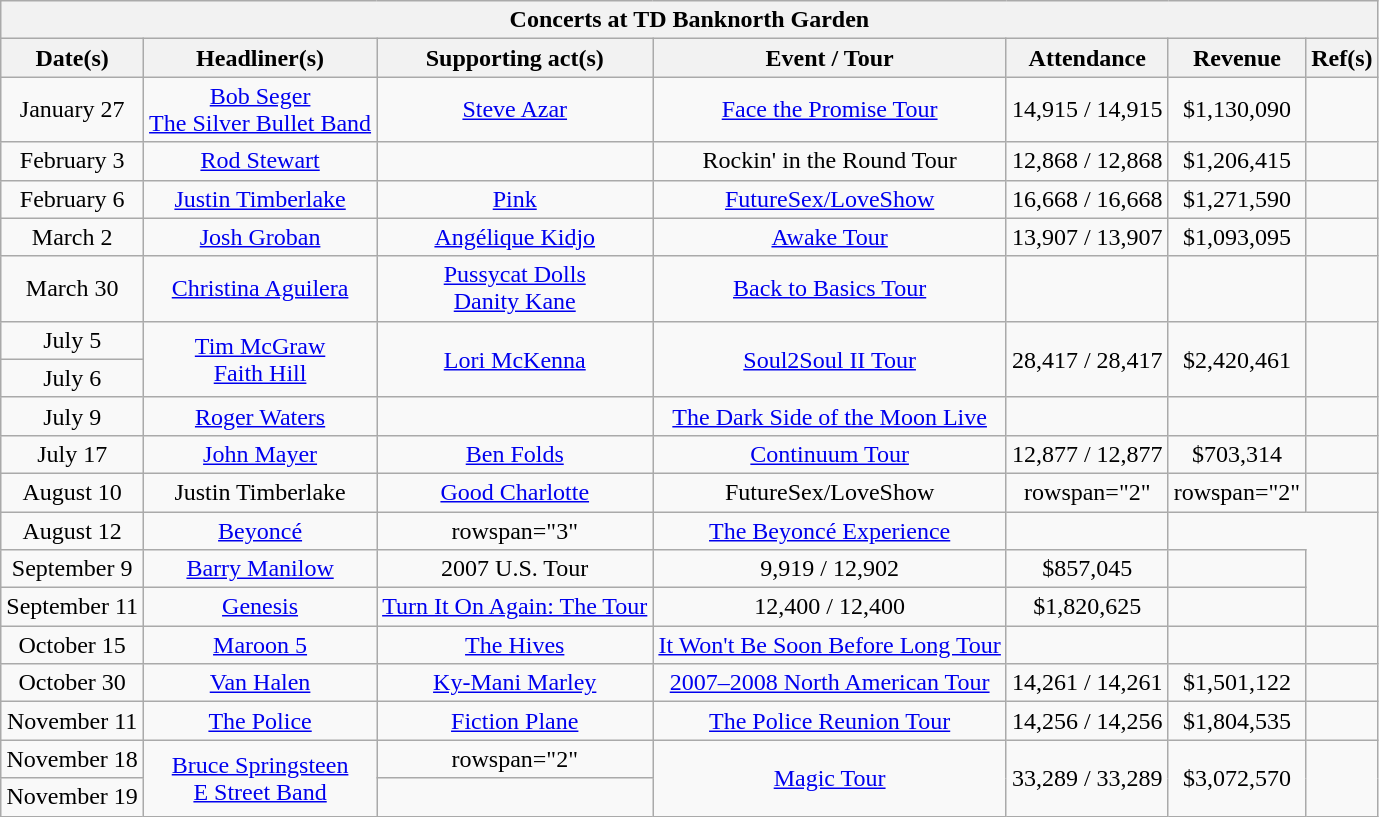<table class="wikitable mw-collapsible mw-collapsed" style="text-align:center;">
<tr>
<th colspan="7">Concerts at TD Banknorth Garden</th>
</tr>
<tr>
<th>Date(s)</th>
<th>Headliner(s)</th>
<th>Supporting act(s)</th>
<th>Event / Tour</th>
<th>Attendance</th>
<th>Revenue</th>
<th>Ref(s)</th>
</tr>
<tr>
<td>January 27</td>
<td><a href='#'>Bob Seger</a><br><a href='#'>The Silver Bullet Band</a></td>
<td><a href='#'>Steve Azar</a></td>
<td><a href='#'>Face the Promise Tour</a></td>
<td>14,915 / 14,915</td>
<td>$1,130,090</td>
<td></td>
</tr>
<tr>
<td>February 3</td>
<td><a href='#'>Rod Stewart</a></td>
<td></td>
<td>Rockin' in the Round Tour</td>
<td>12,868 / 12,868</td>
<td>$1,206,415</td>
<td></td>
</tr>
<tr>
<td>February 6</td>
<td><a href='#'>Justin Timberlake</a></td>
<td><a href='#'>Pink</a></td>
<td><a href='#'>FutureSex/LoveShow</a></td>
<td>16,668 / 16,668</td>
<td>$1,271,590</td>
<td></td>
</tr>
<tr>
<td>March 2</td>
<td><a href='#'>Josh Groban</a></td>
<td><a href='#'>Angélique Kidjo</a></td>
<td><a href='#'>Awake Tour</a></td>
<td>13,907 / 13,907</td>
<td>$1,093,095</td>
<td></td>
</tr>
<tr>
<td>March 30</td>
<td><a href='#'>Christina Aguilera</a></td>
<td><a href='#'>Pussycat Dolls</a><br><a href='#'>Danity Kane</a></td>
<td><a href='#'>Back to Basics Tour</a></td>
<td></td>
<td></td>
<td></td>
</tr>
<tr>
<td>July 5</td>
<td rowspan="2"><a href='#'>Tim McGraw</a><br><a href='#'>Faith Hill</a></td>
<td rowspan="2"><a href='#'>Lori McKenna</a></td>
<td rowspan="2"><a href='#'>Soul2Soul II Tour</a></td>
<td rowspan="2">28,417 / 28,417</td>
<td rowspan="2">$2,420,461</td>
<td rowspan="2"></td>
</tr>
<tr>
<td>July 6</td>
</tr>
<tr>
<td>July 9</td>
<td><a href='#'>Roger Waters</a></td>
<td></td>
<td><a href='#'>The Dark Side of the Moon Live</a></td>
<td></td>
<td></td>
<td></td>
</tr>
<tr>
<td>July 17</td>
<td><a href='#'>John Mayer</a></td>
<td><a href='#'>Ben Folds</a></td>
<td><a href='#'>Continuum Tour</a></td>
<td>12,877 / 12,877</td>
<td>$703,314</td>
<td></td>
</tr>
<tr>
<td>August 10</td>
<td>Justin Timberlake</td>
<td><a href='#'>Good Charlotte</a></td>
<td>FutureSex/LoveShow</td>
<td>rowspan="2" </td>
<td>rowspan="2" </td>
<td></td>
</tr>
<tr>
<td>August 12</td>
<td><a href='#'>Beyoncé</a></td>
<td>rowspan="3" </td>
<td><a href='#'>The Beyoncé Experience</a></td>
<td></td>
</tr>
<tr>
<td>September 9</td>
<td><a href='#'>Barry Manilow</a></td>
<td>2007 U.S. Tour</td>
<td>9,919 / 12,902</td>
<td>$857,045</td>
<td></td>
</tr>
<tr>
<td>September 11</td>
<td><a href='#'>Genesis</a></td>
<td><a href='#'>Turn It On Again: The Tour</a></td>
<td>12,400 / 12,400</td>
<td>$1,820,625</td>
<td></td>
</tr>
<tr>
<td>October 15</td>
<td><a href='#'>Maroon 5</a></td>
<td><a href='#'>The Hives</a></td>
<td><a href='#'>It Won't Be Soon Before Long Tour</a></td>
<td></td>
<td></td>
<td></td>
</tr>
<tr>
<td>October 30</td>
<td><a href='#'>Van Halen</a></td>
<td><a href='#'>Ky-Mani Marley</a></td>
<td><a href='#'>2007–2008 North American Tour</a></td>
<td>14,261 / 14,261</td>
<td>$1,501,122</td>
<td></td>
</tr>
<tr>
<td>November 11</td>
<td><a href='#'>The Police</a></td>
<td><a href='#'>Fiction Plane</a></td>
<td><a href='#'>The Police Reunion Tour</a></td>
<td>14,256 / 14,256</td>
<td>$1,804,535</td>
<td></td>
</tr>
<tr>
<td>November 18</td>
<td rowspan="2"><a href='#'>Bruce Springsteen</a><br><a href='#'>E Street Band</a></td>
<td>rowspan="2" </td>
<td rowspan="2"><a href='#'>Magic Tour</a></td>
<td rowspan="2">33,289 / 33,289</td>
<td rowspan="2">$3,072,570</td>
<td rowspan="2"></td>
</tr>
<tr>
<td>November 19</td>
</tr>
</table>
